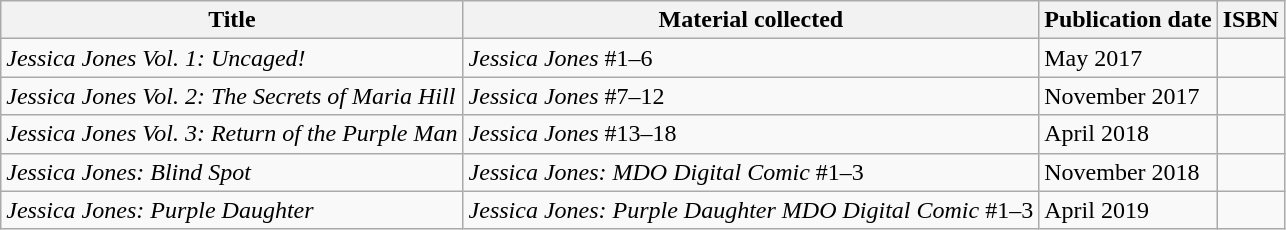<table class="wikitable">
<tr>
<th>Title</th>
<th>Material collected</th>
<th>Publication date</th>
<th>ISBN</th>
</tr>
<tr>
<td><em>Jessica Jones Vol. 1: Uncaged!</em></td>
<td><em>Jessica Jones</em> #1–6</td>
<td>May 2017</td>
<td></td>
</tr>
<tr>
<td><em>Jessica Jones Vol. 2: The Secrets of Maria Hill</em></td>
<td><em>Jessica Jones</em> #7–12</td>
<td>November 2017</td>
<td></td>
</tr>
<tr>
<td><em>Jessica Jones Vol. 3: Return of the Purple Man</em></td>
<td><em>Jessica Jones</em> #13–18</td>
<td>April 2018</td>
<td></td>
</tr>
<tr>
<td><em>Jessica Jones: Blind Spot</em></td>
<td><em>Jessica Jones: MDO Digital Comic</em> #1–3</td>
<td>November 2018</td>
<td></td>
</tr>
<tr>
<td><em>Jessica Jones: Purple Daughter</em></td>
<td><em>Jessica Jones: Purple Daughter MDO Digital Comic</em> #1–3</td>
<td>April 2019</td>
<td></td>
</tr>
</table>
